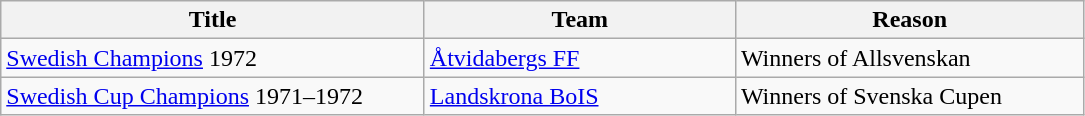<table class="wikitable" style="text-align: left;">
<tr>
<th style="width: 275px;">Title</th>
<th style="width: 200px;">Team</th>
<th style="width: 225px;">Reason</th>
</tr>
<tr>
<td><a href='#'>Swedish Champions</a> 1972</td>
<td><a href='#'>Åtvidabergs FF</a></td>
<td>Winners of Allsvenskan</td>
</tr>
<tr>
<td><a href='#'>Swedish Cup Champions</a> 1971–1972</td>
<td><a href='#'>Landskrona BoIS</a></td>
<td>Winners of Svenska Cupen</td>
</tr>
</table>
